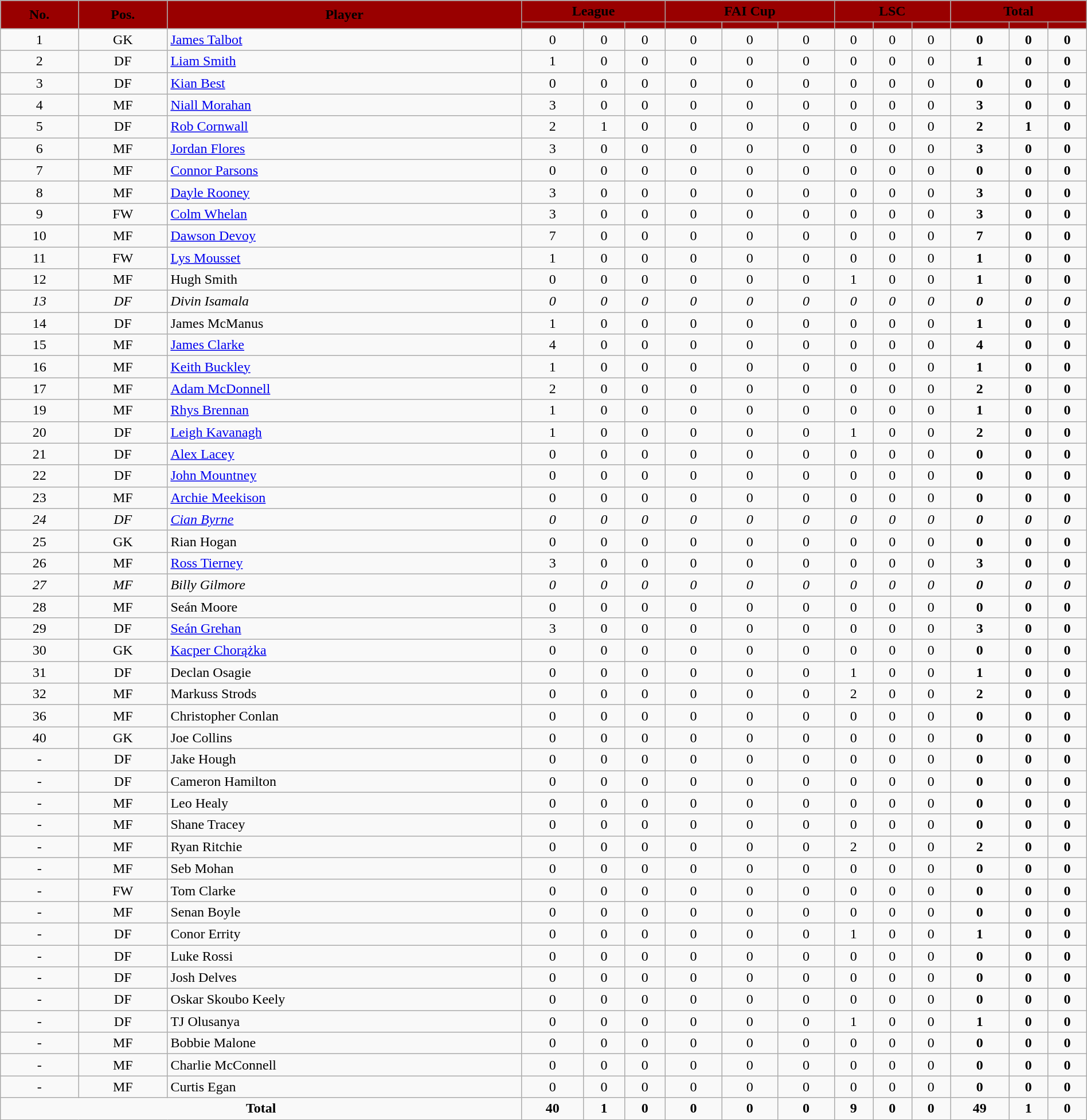<table class="wikitable" style="text-align:center;width:100%;">
<tr>
<th rowspan=2 style=background:#990000;color:#000000>No.</th>
<th rowspan=2 style=background:#990000;color:#000000>Pos.</th>
<th rowspan=2 style=background:#990000;color:#000000>Player</th>
<th colspan=3 style=background:#990000;color:#000000>League</th>
<th colspan=3 style=background:#990000;color:#000000>FAI Cup</th>
<th colspan=3 style=background:#990000;color:#000000>LSC</th>
<th colspan=3 style=background:#990000;color:#000000>Total</th>
</tr>
<tr>
<th style=background:#990000;color:#000000></th>
<th style=background:#990000;color:#000000></th>
<th style=background:#990000;color:#000000></th>
<th style=background:#990000;color:#000000></th>
<th style=background:#990000;color:#000000></th>
<th style=background:#990000;color:#000000></th>
<th style=background:#990000;color:#000000></th>
<th style=background:#990000;color:#000000></th>
<th style=background:#990000;color:#000000></th>
<th style=background:#990000;color:#000000></th>
<th style=background:#990000;color:#000000></th>
<th style=background:#990000;color:#000000></th>
</tr>
<tr>
<td>1</td>
<td>GK</td>
<td align=left> <a href='#'>James Talbot</a></td>
<td>0</td>
<td>0</td>
<td>0</td>
<td>0</td>
<td>0</td>
<td>0</td>
<td>0</td>
<td>0</td>
<td>0</td>
<td><strong>0</strong></td>
<td><strong>0</strong></td>
<td><strong>0</strong></td>
</tr>
<tr>
<td>2</td>
<td>DF</td>
<td align=left> <a href='#'>Liam Smith</a></td>
<td>1</td>
<td>0</td>
<td>0</td>
<td>0</td>
<td>0</td>
<td>0</td>
<td>0</td>
<td>0</td>
<td>0</td>
<td><strong>1</strong></td>
<td><strong>0</strong></td>
<td><strong>0</strong></td>
</tr>
<tr>
<td>3</td>
<td>DF</td>
<td align=left> <a href='#'>Kian Best</a></td>
<td>0</td>
<td>0</td>
<td>0</td>
<td>0</td>
<td>0</td>
<td>0</td>
<td>0</td>
<td>0</td>
<td>0</td>
<td><strong>0</strong></td>
<td><strong>0</strong></td>
<td><strong>0</strong></td>
</tr>
<tr>
<td>4</td>
<td>MF</td>
<td align=left> <a href='#'>Niall Morahan</a></td>
<td>3</td>
<td>0</td>
<td>0</td>
<td>0</td>
<td>0</td>
<td>0</td>
<td>0</td>
<td>0</td>
<td>0</td>
<td><strong>3</strong></td>
<td><strong>0</strong></td>
<td><strong>0</strong></td>
</tr>
<tr>
<td>5</td>
<td>DF</td>
<td align=left> <a href='#'>Rob Cornwall</a></td>
<td>2</td>
<td>1</td>
<td>0</td>
<td>0</td>
<td>0</td>
<td>0</td>
<td>0</td>
<td>0</td>
<td>0</td>
<td><strong>2</strong></td>
<td><strong>1</strong></td>
<td><strong>0</strong></td>
</tr>
<tr>
<td>6</td>
<td>MF</td>
<td align=left> <a href='#'>Jordan Flores</a></td>
<td>3</td>
<td>0</td>
<td>0</td>
<td>0</td>
<td>0</td>
<td>0</td>
<td>0</td>
<td>0</td>
<td>0</td>
<td><strong>3</strong></td>
<td><strong>0</strong></td>
<td><strong>0</strong></td>
</tr>
<tr>
<td>7</td>
<td>MF</td>
<td align=left> <a href='#'>Connor Parsons</a></td>
<td>0</td>
<td>0</td>
<td>0</td>
<td>0</td>
<td>0</td>
<td>0</td>
<td>0</td>
<td>0</td>
<td>0</td>
<td><strong>0</strong></td>
<td><strong>0</strong></td>
<td><strong>0</strong></td>
</tr>
<tr>
<td>8</td>
<td>MF</td>
<td align=left> <a href='#'>Dayle Rooney</a></td>
<td>3</td>
<td>0</td>
<td>0</td>
<td>0</td>
<td>0</td>
<td>0</td>
<td>0</td>
<td>0</td>
<td>0</td>
<td><strong>3</strong></td>
<td><strong>0</strong></td>
<td><strong>0</strong></td>
</tr>
<tr>
<td>9</td>
<td>FW</td>
<td align=left> <a href='#'>Colm Whelan</a></td>
<td>3</td>
<td>0</td>
<td>0</td>
<td>0</td>
<td>0</td>
<td>0</td>
<td>0</td>
<td>0</td>
<td>0</td>
<td><strong>3</strong></td>
<td><strong>0</strong></td>
<td><strong>0</strong></td>
</tr>
<tr>
<td>10</td>
<td>MF</td>
<td align=left> <a href='#'>Dawson Devoy</a></td>
<td>7</td>
<td>0</td>
<td>0</td>
<td>0</td>
<td>0</td>
<td>0</td>
<td>0</td>
<td>0</td>
<td>0</td>
<td><strong>7</strong></td>
<td><strong>0</strong></td>
<td><strong>0</strong></td>
</tr>
<tr>
<td>11</td>
<td>FW</td>
<td align=left> <a href='#'>Lys Mousset</a></td>
<td>1</td>
<td>0</td>
<td>0</td>
<td>0</td>
<td>0</td>
<td>0</td>
<td>0</td>
<td>0</td>
<td>0</td>
<td><strong>1</strong></td>
<td><strong>0</strong></td>
<td><strong>0</strong></td>
</tr>
<tr>
<td>12</td>
<td>MF</td>
<td align=left> Hugh Smith</td>
<td>0</td>
<td>0</td>
<td>0</td>
<td>0</td>
<td>0</td>
<td>0</td>
<td>1</td>
<td>0</td>
<td>0</td>
<td><strong>1</strong></td>
<td><strong>0</strong></td>
<td><strong>0</strong></td>
</tr>
<tr>
<td><em>13</em></td>
<td><em>DF</em></td>
<td align=left> <em>Divin Isamala</em></td>
<td><em>0</em></td>
<td><em>0</em></td>
<td><em>0</em></td>
<td><em>0</em></td>
<td><em>0</em></td>
<td><em>0</em></td>
<td><em>0</em></td>
<td><em>0</em></td>
<td><em>0</em></td>
<td><strong><em>0</em></strong></td>
<td><strong><em>0</em></strong></td>
<td><strong><em>0</em></strong></td>
</tr>
<tr>
<td>14</td>
<td>DF</td>
<td align=left> James McManus</td>
<td>1</td>
<td>0</td>
<td>0</td>
<td>0</td>
<td>0</td>
<td>0</td>
<td>0</td>
<td>0</td>
<td>0</td>
<td><strong>1</strong></td>
<td><strong>0</strong></td>
<td><strong>0</strong></td>
</tr>
<tr>
<td>15</td>
<td>MF</td>
<td align=left> <a href='#'>James Clarke</a></td>
<td>4</td>
<td>0</td>
<td>0</td>
<td>0</td>
<td>0</td>
<td>0</td>
<td>0</td>
<td>0</td>
<td>0</td>
<td><strong>4</strong></td>
<td><strong>0</strong></td>
<td><strong>0</strong></td>
</tr>
<tr>
<td>16</td>
<td>MF</td>
<td align=left> <a href='#'>Keith Buckley</a></td>
<td>1</td>
<td>0</td>
<td>0</td>
<td>0</td>
<td>0</td>
<td>0</td>
<td>0</td>
<td>0</td>
<td>0</td>
<td><strong>1</strong></td>
<td><strong>0</strong></td>
<td><strong>0</strong></td>
</tr>
<tr>
<td>17</td>
<td>MF</td>
<td align=left> <a href='#'>Adam McDonnell</a></td>
<td>2</td>
<td>0</td>
<td>0</td>
<td>0</td>
<td>0</td>
<td>0</td>
<td>0</td>
<td>0</td>
<td>0</td>
<td><strong>2</strong></td>
<td><strong>0</strong></td>
<td><strong>0</strong></td>
</tr>
<tr>
<td>19</td>
<td>MF</td>
<td align=left> <a href='#'>Rhys Brennan</a></td>
<td>1</td>
<td>0</td>
<td>0</td>
<td>0</td>
<td>0</td>
<td>0</td>
<td>0</td>
<td>0</td>
<td>0</td>
<td><strong>1</strong></td>
<td><strong>0</strong></td>
<td><strong>0</strong></td>
</tr>
<tr>
<td>20</td>
<td>DF</td>
<td align=left> <a href='#'>Leigh Kavanagh</a></td>
<td>1</td>
<td>0</td>
<td>0</td>
<td>0</td>
<td>0</td>
<td>0</td>
<td>1</td>
<td>0</td>
<td>0</td>
<td><strong>2</strong></td>
<td><strong>0</strong></td>
<td><strong>0</strong></td>
</tr>
<tr>
<td>21</td>
<td>DF</td>
<td align=left> <a href='#'>Alex Lacey</a></td>
<td>0</td>
<td>0</td>
<td>0</td>
<td>0</td>
<td>0</td>
<td>0</td>
<td>0</td>
<td>0</td>
<td>0</td>
<td><strong>0</strong></td>
<td><strong>0</strong></td>
<td><strong>0</strong></td>
</tr>
<tr>
<td>22</td>
<td>DF</td>
<td align=left> <a href='#'>John Mountney</a></td>
<td>0</td>
<td>0</td>
<td>0</td>
<td>0</td>
<td>0</td>
<td>0</td>
<td>0</td>
<td>0</td>
<td>0</td>
<td><strong>0</strong></td>
<td><strong>0</strong></td>
<td><strong>0</strong></td>
</tr>
<tr>
<td>23</td>
<td>MF</td>
<td align=left> <a href='#'>Archie Meekison</a></td>
<td>0</td>
<td>0</td>
<td>0</td>
<td>0</td>
<td>0</td>
<td>0</td>
<td>0</td>
<td>0</td>
<td>0</td>
<td><strong>0</strong></td>
<td><strong>0</strong></td>
<td><strong>0</strong></td>
</tr>
<tr>
<td><em>24</em></td>
<td><em>DF</em></td>
<td align=left> <em><a href='#'>Cian Byrne</a></em></td>
<td><em>0</em></td>
<td><em>0</em></td>
<td><em>0</em></td>
<td><em>0</em></td>
<td><em>0</em></td>
<td><em>0</em></td>
<td><em>0</em></td>
<td><em>0</em></td>
<td><em>0</em></td>
<td><strong><em>0</em></strong></td>
<td><strong><em>0</em></strong></td>
<td><strong><em>0</em></strong></td>
</tr>
<tr>
<td>25</td>
<td>GK</td>
<td align=left> Rian Hogan</td>
<td>0</td>
<td>0</td>
<td>0</td>
<td>0</td>
<td>0</td>
<td>0</td>
<td>0</td>
<td>0</td>
<td>0</td>
<td><strong>0</strong></td>
<td><strong>0</strong></td>
<td><strong>0</strong></td>
</tr>
<tr>
<td>26</td>
<td>MF</td>
<td align=left> <a href='#'>Ross Tierney</a></td>
<td>3</td>
<td>0</td>
<td>0</td>
<td>0</td>
<td>0</td>
<td>0</td>
<td>0</td>
<td>0</td>
<td>0</td>
<td><strong>3</strong></td>
<td><strong>0</strong></td>
<td><strong>0</strong></td>
</tr>
<tr>
<td><em>27</em></td>
<td><em>MF</em></td>
<td align=left> <em>Billy Gilmore</em></td>
<td><em>0</em></td>
<td><em>0</em></td>
<td><em>0</em></td>
<td><em>0</em></td>
<td><em>0</em></td>
<td><em>0</em></td>
<td><em>0</em></td>
<td><em>0</em></td>
<td><em>0</em></td>
<td><strong><em>0</em></strong></td>
<td><strong><em>0</em></strong></td>
<td><strong><em>0</em></strong></td>
</tr>
<tr>
<td>28</td>
<td>MF</td>
<td align=left> Seán Moore</td>
<td>0</td>
<td>0</td>
<td>0</td>
<td>0</td>
<td>0</td>
<td>0</td>
<td>0</td>
<td>0</td>
<td>0</td>
<td><strong>0</strong></td>
<td><strong>0</strong></td>
<td><strong>0</strong></td>
</tr>
<tr>
<td>29</td>
<td>DF</td>
<td align=left> <a href='#'>Seán Grehan</a></td>
<td>3</td>
<td>0</td>
<td>0</td>
<td>0</td>
<td>0</td>
<td>0</td>
<td>0</td>
<td>0</td>
<td>0</td>
<td><strong>3</strong></td>
<td><strong>0</strong></td>
<td><strong>0</strong></td>
</tr>
<tr>
<td>30</td>
<td>GK</td>
<td align=left> <a href='#'>Kacper Chorążka</a></td>
<td>0</td>
<td>0</td>
<td>0</td>
<td>0</td>
<td>0</td>
<td>0</td>
<td>0</td>
<td>0</td>
<td>0</td>
<td><strong>0</strong></td>
<td><strong>0</strong></td>
<td><strong>0</strong></td>
</tr>
<tr>
<td>31</td>
<td>DF</td>
<td align=left> Declan Osagie</td>
<td>0</td>
<td>0</td>
<td>0</td>
<td>0</td>
<td>0</td>
<td>0</td>
<td>1</td>
<td>0</td>
<td>0</td>
<td><strong>1</strong></td>
<td><strong>0</strong></td>
<td><strong>0</strong></td>
</tr>
<tr>
<td>32</td>
<td>MF</td>
<td align=left> Markuss Strods</td>
<td>0</td>
<td>0</td>
<td>0</td>
<td>0</td>
<td>0</td>
<td>0</td>
<td>2</td>
<td>0</td>
<td>0</td>
<td><strong>2</strong></td>
<td><strong>0</strong></td>
<td><strong>0</strong></td>
</tr>
<tr>
<td>36</td>
<td>MF</td>
<td align=left> Christopher Conlan</td>
<td>0</td>
<td>0</td>
<td>0</td>
<td>0</td>
<td>0</td>
<td>0</td>
<td>0</td>
<td>0</td>
<td>0</td>
<td><strong>0</strong></td>
<td><strong>0</strong></td>
<td><strong>0</strong></td>
</tr>
<tr>
<td>40</td>
<td>GK</td>
<td align=left> Joe Collins</td>
<td>0</td>
<td>0</td>
<td>0</td>
<td>0</td>
<td>0</td>
<td>0</td>
<td>0</td>
<td>0</td>
<td>0</td>
<td><strong>0</strong></td>
<td><strong>0</strong></td>
<td><strong>0</strong></td>
</tr>
<tr>
<td>-</td>
<td>DF</td>
<td align=left> Jake Hough</td>
<td>0</td>
<td>0</td>
<td>0</td>
<td>0</td>
<td>0</td>
<td>0</td>
<td>0</td>
<td>0</td>
<td>0</td>
<td><strong>0</strong></td>
<td><strong>0</strong></td>
<td><strong>0</strong></td>
</tr>
<tr>
<td>-</td>
<td>DF</td>
<td align=left> Cameron Hamilton</td>
<td>0</td>
<td>0</td>
<td>0</td>
<td>0</td>
<td>0</td>
<td>0</td>
<td>0</td>
<td>0</td>
<td>0</td>
<td><strong>0</strong></td>
<td><strong>0</strong></td>
<td><strong>0</strong></td>
</tr>
<tr>
<td>-</td>
<td>MF</td>
<td align=left> Leo Healy</td>
<td>0</td>
<td>0</td>
<td>0</td>
<td>0</td>
<td>0</td>
<td>0</td>
<td>0</td>
<td>0</td>
<td>0</td>
<td><strong>0</strong></td>
<td><strong>0</strong></td>
<td><strong>0</strong></td>
</tr>
<tr>
<td>-</td>
<td>MF</td>
<td align=left> Shane Tracey</td>
<td>0</td>
<td>0</td>
<td>0</td>
<td>0</td>
<td>0</td>
<td>0</td>
<td>0</td>
<td>0</td>
<td>0</td>
<td><strong>0</strong></td>
<td><strong>0</strong></td>
<td><strong>0</strong></td>
</tr>
<tr>
<td>-</td>
<td>MF</td>
<td align=left> Ryan Ritchie</td>
<td>0</td>
<td>0</td>
<td>0</td>
<td>0</td>
<td>0</td>
<td>0</td>
<td>2</td>
<td>0</td>
<td>0</td>
<td><strong>2</strong></td>
<td><strong>0</strong></td>
<td><strong>0</strong></td>
</tr>
<tr>
<td>-</td>
<td>MF</td>
<td align=left> Seb Mohan</td>
<td>0</td>
<td>0</td>
<td>0</td>
<td>0</td>
<td>0</td>
<td>0</td>
<td>0</td>
<td>0</td>
<td>0</td>
<td><strong>0</strong></td>
<td><strong>0</strong></td>
<td><strong>0</strong></td>
</tr>
<tr>
<td>-</td>
<td>FW</td>
<td align=left> Tom Clarke</td>
<td>0</td>
<td>0</td>
<td>0</td>
<td>0</td>
<td>0</td>
<td>0</td>
<td>0</td>
<td>0</td>
<td>0</td>
<td><strong>0</strong></td>
<td><strong>0</strong></td>
<td><strong>0</strong></td>
</tr>
<tr>
<td>-</td>
<td>MF</td>
<td align=left> Senan Boyle</td>
<td>0</td>
<td>0</td>
<td>0</td>
<td>0</td>
<td>0</td>
<td>0</td>
<td>0</td>
<td>0</td>
<td>0</td>
<td><strong>0</strong></td>
<td><strong>0</strong></td>
<td><strong>0</strong></td>
</tr>
<tr>
<td>-</td>
<td>DF</td>
<td align=left> Conor Errity</td>
<td>0</td>
<td>0</td>
<td>0</td>
<td>0</td>
<td>0</td>
<td>0</td>
<td>1</td>
<td>0</td>
<td>0</td>
<td><strong>1</strong></td>
<td><strong>0</strong></td>
<td><strong>0</strong></td>
</tr>
<tr>
<td>-</td>
<td>DF</td>
<td align=left> Luke Rossi</td>
<td>0</td>
<td>0</td>
<td>0</td>
<td>0</td>
<td>0</td>
<td>0</td>
<td>0</td>
<td>0</td>
<td>0</td>
<td><strong>0</strong></td>
<td><strong>0</strong></td>
<td><strong>0</strong></td>
</tr>
<tr>
<td>-</td>
<td>DF</td>
<td align=left> Josh Delves</td>
<td>0</td>
<td>0</td>
<td>0</td>
<td>0</td>
<td>0</td>
<td>0</td>
<td>0</td>
<td>0</td>
<td>0</td>
<td><strong>0</strong></td>
<td><strong>0</strong></td>
<td><strong>0</strong></td>
</tr>
<tr>
<td>-</td>
<td>DF</td>
<td align=left> Oskar Skoubo Keely</td>
<td>0</td>
<td>0</td>
<td>0</td>
<td>0</td>
<td>0</td>
<td>0</td>
<td>0</td>
<td>0</td>
<td>0</td>
<td><strong>0</strong></td>
<td><strong>0</strong></td>
<td><strong>0</strong></td>
</tr>
<tr>
<td>-</td>
<td>DF</td>
<td align=left> TJ Olusanya</td>
<td>0</td>
<td>0</td>
<td>0</td>
<td>0</td>
<td>0</td>
<td>0</td>
<td>1</td>
<td>0</td>
<td>0</td>
<td><strong>1</strong></td>
<td><strong>0</strong></td>
<td><strong>0</strong></td>
</tr>
<tr>
<td>-</td>
<td>MF</td>
<td align=left> Bobbie Malone</td>
<td>0</td>
<td>0</td>
<td>0</td>
<td>0</td>
<td>0</td>
<td>0</td>
<td>0</td>
<td>0</td>
<td>0</td>
<td><strong>0</strong></td>
<td><strong>0</strong></td>
<td><strong>0</strong></td>
</tr>
<tr>
<td>-</td>
<td>MF</td>
<td align=left> Charlie McConnell</td>
<td>0</td>
<td>0</td>
<td>0</td>
<td>0</td>
<td>0</td>
<td>0</td>
<td>0</td>
<td>0</td>
<td>0</td>
<td><strong>0</strong></td>
<td><strong>0</strong></td>
<td><strong>0</strong></td>
</tr>
<tr>
<td>-</td>
<td>MF</td>
<td align=left> Curtis Egan</td>
<td>0</td>
<td>0</td>
<td>0</td>
<td>0</td>
<td>0</td>
<td>0</td>
<td>0</td>
<td>0</td>
<td>0</td>
<td><strong>0</strong></td>
<td><strong>0</strong></td>
<td><strong>0</strong></td>
</tr>
<tr>
<td colspan=3><strong>Total</strong></td>
<td><strong>40</strong></td>
<td><strong>1</strong></td>
<td><strong>0</strong></td>
<td><strong>0</strong></td>
<td><strong>0</strong></td>
<td><strong>0</strong></td>
<td><strong>9</strong></td>
<td><strong>0</strong></td>
<td><strong>0</strong></td>
<td><strong>49</strong></td>
<td><strong>1</strong></td>
<td><strong>0</strong></td>
</tr>
</table>
